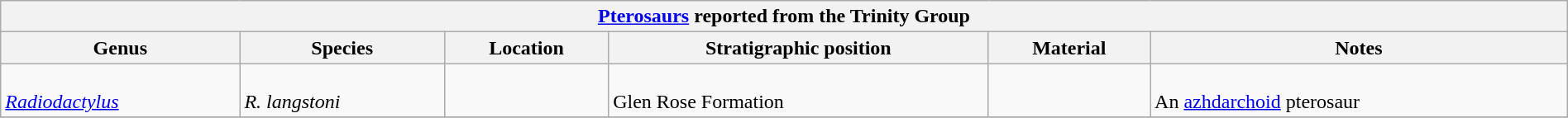<table class="wikitable" align="center" width="100%">
<tr>
<th colspan="6" align="center"><strong><a href='#'>Pterosaurs</a> reported from the Trinity Group</strong></th>
</tr>
<tr>
<th>Genus</th>
<th>Species</th>
<th>Location</th>
<th>Stratigraphic position</th>
<th>Material</th>
<th>Notes</th>
</tr>
<tr>
<td><br><em><a href='#'>Radiodactylus</a></em></td>
<td><br><em>R. langstoni</em></td>
<td></td>
<td><br>Glen Rose Formation</td>
<td></td>
<td><br>An <a href='#'>azhdarchoid</a> pterosaur</td>
</tr>
<tr>
</tr>
</table>
